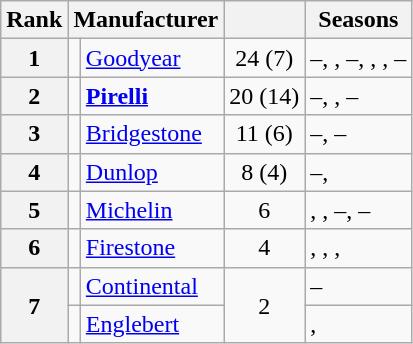<table class="wikitable">
<tr>
<th scope=col>Rank</th>
<th scope=col colspan="2">Manufacturer</th>
<th scope=col></th>
<th scope=col>Seasons</th>
</tr>
<tr>
<th scope=row>1</th>
<td></td>
<td><a href='#'>Goodyear</a></td>
<td align="center">24 (7)</td>
<td>–, , –, , , –</td>
</tr>
<tr>
<th scope=row>2</th>
<td></td>
<td><strong><a href='#'>Pirelli</a></strong></td>
<td align="center">20 (14)</td>
<td>–, , –</td>
</tr>
<tr>
<th scope=row>3</th>
<td></td>
<td><a href='#'>Bridgestone</a></td>
<td align="center">11 (6)</td>
<td>–, –</td>
</tr>
<tr>
<th scope=row>4</th>
<td></td>
<td><a href='#'>Dunlop</a></td>
<td align="center">8 (4)</td>
<td>–, </td>
</tr>
<tr>
<th scope=row>5</th>
<td></td>
<td><a href='#'>Michelin</a></td>
<td align="center">6</td>
<td>, , –, –</td>
</tr>
<tr>
<th scope=row>6</th>
<td></td>
<td><a href='#'>Firestone</a></td>
<td align="center">4</td>
<td>, , , </td>
</tr>
<tr>
<th scope=row rowspan=2>7</th>
<td></td>
<td><a href='#'>Continental</a></td>
<td align="center" rowspan="2">2</td>
<td>–</td>
</tr>
<tr>
<td></td>
<td><a href='#'>Englebert</a></td>
<td>, </td>
</tr>
</table>
